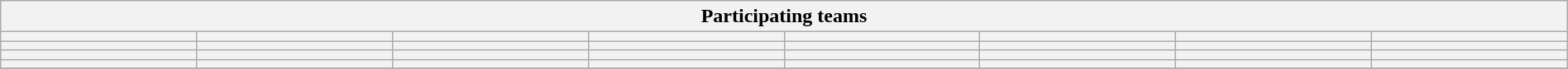<table class="wikitable" style="width:100%;">
<tr>
<th colspan=8><strong>Participating teams</strong></th>
</tr>
<tr>
<th style="width:12%;"></th>
<th style="width:12%;"></th>
<th style="width:12%;"></th>
<th style="width:12%;"></th>
<th style="width:12%;"></th>
<th style="width:12%;"></th>
<th style="width:12%;"></th>
<th style="width:12%;"></th>
</tr>
<tr>
<th style="width:12%;"></th>
<th style="width:12%;"></th>
<th style="width:12%;"></th>
<th style="width:12%;"></th>
<th style="width:12%;"></th>
<th style="width:12%;"></th>
<th style="width:12%;"></th>
<th style="width:12%;"></th>
</tr>
<tr>
<th style="width:12%;"></th>
<th style="width:12%;"></th>
<th style="width:12%;"></th>
<th style="width:12%;"></th>
<th style="width:12%;"></th>
<th style="width:12%;"></th>
<th style="width:12%;"></th>
<th style="width:12%;"></th>
</tr>
<tr>
<th style="width:12%;"></th>
<th style="width:12%;"></th>
<th style="width:12%;"></th>
<th style="width:12%;"></th>
<th style="width:12%;"></th>
<th style="width:12%;"></th>
<th style="width:12%;"></th>
<th style="width:12%;"></th>
</tr>
<tr>
</tr>
</table>
